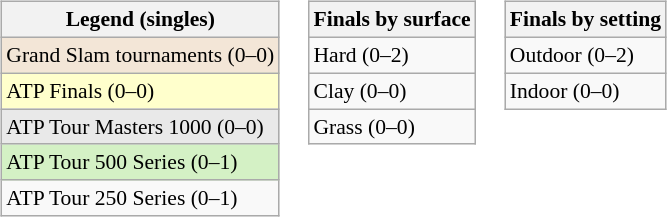<table>
<tr valign=top>
<td><br><table class=wikitable style="font-size:90%">
<tr>
<th>Legend (singles)</th>
</tr>
<tr style="background:#f3e6d7;">
<td>Grand Slam tournaments (0–0)</td>
</tr>
<tr style="background:#ffc;">
<td>ATP Finals (0–0)</td>
</tr>
<tr style="background:#e9e9e9;">
<td>ATP Tour Masters 1000 (0–0)</td>
</tr>
<tr style="background:#d4f1c5;">
<td>ATP Tour 500 Series (0–1)</td>
</tr>
<tr>
<td>ATP Tour 250 Series (0–1)</td>
</tr>
</table>
</td>
<td><br><table class=wikitable style="font-size:90%">
<tr>
<th>Finals by surface</th>
</tr>
<tr>
<td>Hard (0–2)</td>
</tr>
<tr>
<td>Clay (0–0)</td>
</tr>
<tr>
<td>Grass (0–0)</td>
</tr>
</table>
</td>
<td><br><table class=wikitable style="font-size:90%">
<tr>
<th>Finals by setting</th>
</tr>
<tr>
<td>Outdoor (0–2)</td>
</tr>
<tr>
<td>Indoor (0–0)</td>
</tr>
</table>
</td>
</tr>
</table>
